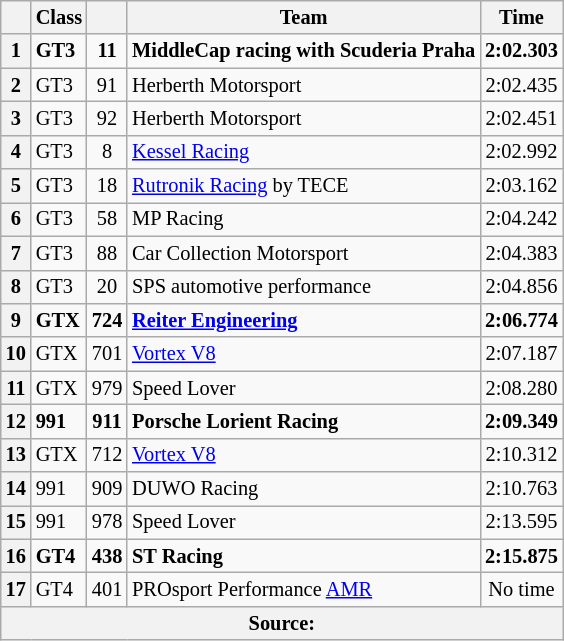<table class="wikitable sortable" style="font-size: 85%;">
<tr>
<th scope="col"></th>
<th scope="col">Class</th>
<th scope="col"></th>
<th scope="col">Team</th>
<th scope="col">Time</th>
</tr>
<tr style="font-weight:bold">
<th>1</th>
<td>GT3</td>
<td align="center">11</td>
<td> MiddleCap racing with Scuderia Praha</td>
<td align="center">2:02.303</td>
</tr>
<tr>
<th>2</th>
<td>GT3</td>
<td align="center">91</td>
<td> Herberth Motorsport</td>
<td align="center">2:02.435</td>
</tr>
<tr>
<th>3</th>
<td>GT3</td>
<td align="center">92</td>
<td> Herberth Motorsport</td>
<td align="center">2:02.451</td>
</tr>
<tr>
<th>4</th>
<td>GT3</td>
<td align="center">8</td>
<td> <a href='#'>Kessel Racing</a></td>
<td align="center">2:02.992</td>
</tr>
<tr>
<th>5</th>
<td>GT3</td>
<td align="center">18</td>
<td> <a href='#'>Rutronik Racing</a> by TECE</td>
<td align="center">2:03.162</td>
</tr>
<tr>
<th>6</th>
<td>GT3</td>
<td align="center">58</td>
<td> MP Racing</td>
<td align="center">2:04.242</td>
</tr>
<tr>
<th>7</th>
<td>GT3</td>
<td align="center">88</td>
<td> Car Collection Motorsport</td>
<td align="center">2:04.383</td>
</tr>
<tr>
<th>8</th>
<td>GT3</td>
<td align="center">20</td>
<td> SPS automotive performance</td>
<td align="center">2:04.856</td>
</tr>
<tr style="font-weight:bold">
<th>9</th>
<td>GTX</td>
<td align="center">724</td>
<td> <a href='#'>Reiter Engineering</a></td>
<td align="center">2:06.774</td>
</tr>
<tr>
<th>10</th>
<td>GTX</td>
<td align="center">701</td>
<td> <a href='#'>Vortex V8</a></td>
<td align="center">2:07.187</td>
</tr>
<tr>
<th>11</th>
<td>GTX</td>
<td align="center">979</td>
<td> Speed Lover</td>
<td align="center">2:08.280</td>
</tr>
<tr style="font-weight:bold">
<th>12</th>
<td>991</td>
<td align="center">911</td>
<td> Porsche Lorient Racing</td>
<td align="center">2:09.349</td>
</tr>
<tr>
<th>13</th>
<td>GTX</td>
<td align="center">712</td>
<td> <a href='#'>Vortex V8</a></td>
<td align="center">2:10.312</td>
</tr>
<tr>
<th>14</th>
<td>991</td>
<td align="center">909</td>
<td> DUWO Racing</td>
<td align="center">2:10.763</td>
</tr>
<tr>
<th>15</th>
<td>991</td>
<td align="center">978</td>
<td> Speed Lover</td>
<td align="center">2:13.595</td>
</tr>
<tr style="font-weight:bold">
<th>16</th>
<td>GT4</td>
<td align="center">438</td>
<td> ST Racing</td>
<td align="center">2:15.875</td>
</tr>
<tr>
<th>17</th>
<td>GT4</td>
<td align="center">401</td>
<td> PROsport Performance <a href='#'>AMR</a></td>
<td align="center">No time</td>
</tr>
<tr>
<th colspan=5>Source:</th>
</tr>
</table>
